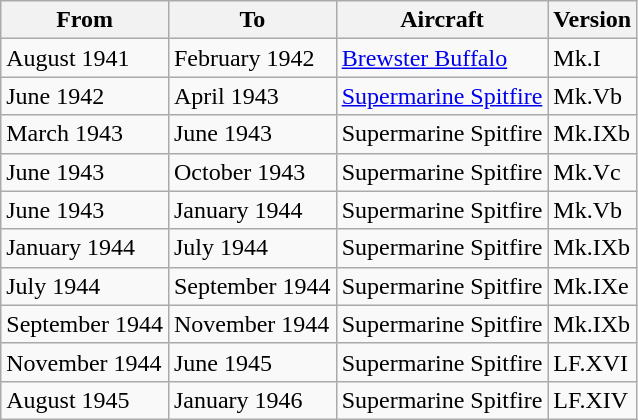<table class="wikitable">
<tr>
<th>From</th>
<th>To</th>
<th>Aircraft</th>
<th>Version</th>
</tr>
<tr>
<td>August 1941</td>
<td>February 1942</td>
<td><a href='#'>Brewster Buffalo</a></td>
<td>Mk.I</td>
</tr>
<tr>
<td>June 1942</td>
<td>April 1943</td>
<td><a href='#'>Supermarine Spitfire</a></td>
<td>Mk.Vb</td>
</tr>
<tr>
<td>March 1943</td>
<td>June 1943</td>
<td>Supermarine Spitfire</td>
<td>Mk.IXb</td>
</tr>
<tr>
<td>June 1943</td>
<td>October 1943</td>
<td>Supermarine Spitfire</td>
<td>Mk.Vc</td>
</tr>
<tr>
<td>June 1943</td>
<td>January 1944</td>
<td>Supermarine Spitfire</td>
<td>Mk.Vb</td>
</tr>
<tr>
<td>January 1944</td>
<td>July 1944</td>
<td>Supermarine Spitfire</td>
<td>Mk.IXb</td>
</tr>
<tr>
<td>July 1944</td>
<td>September 1944</td>
<td>Supermarine Spitfire</td>
<td>Mk.IXe</td>
</tr>
<tr>
<td>September 1944</td>
<td>November 1944</td>
<td>Supermarine Spitfire</td>
<td>Mk.IXb</td>
</tr>
<tr>
<td>November 1944</td>
<td>June 1945</td>
<td>Supermarine Spitfire</td>
<td>LF.XVI</td>
</tr>
<tr>
<td>August 1945</td>
<td>January 1946</td>
<td>Supermarine Spitfire</td>
<td>LF.XIV</td>
</tr>
</table>
